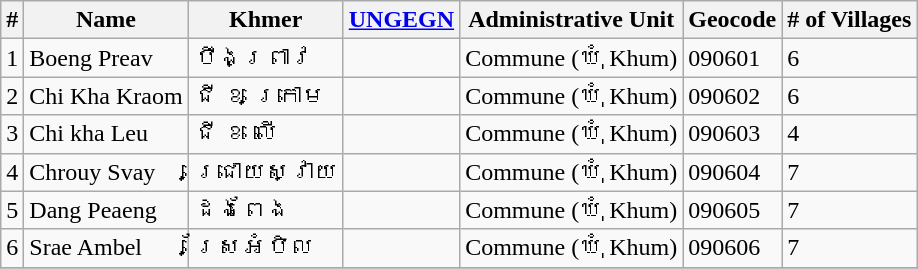<table class="wikitable sortable">
<tr>
<th>#</th>
<th>Name</th>
<th>Khmer</th>
<th><a href='#'>UNGEGN</a></th>
<th>Administrative Unit</th>
<th>Geocode</th>
<th># of Villages</th>
</tr>
<tr>
<td>1</td>
<td>Boeng Preav</td>
<td>បឹងព្រាវ</td>
<td></td>
<td>Commune (ឃុំ Khum)</td>
<td>090601</td>
<td>6</td>
</tr>
<tr>
<td>2</td>
<td>Chi Kha Kraom</td>
<td>ជី ខ ក្រោម</td>
<td></td>
<td>Commune (ឃុំ Khum)</td>
<td>090602</td>
<td>6</td>
</tr>
<tr>
<td>3</td>
<td>Chi kha Leu</td>
<td>ជី ខ លើ</td>
<td></td>
<td>Commune (ឃុំ Khum)</td>
<td>090603</td>
<td>4</td>
</tr>
<tr>
<td>4</td>
<td>Chrouy Svay</td>
<td>ជ្រោយស្វាយ</td>
<td></td>
<td>Commune (ឃុំ Khum)</td>
<td>090604</td>
<td>7</td>
</tr>
<tr>
<td>5</td>
<td>Dang Peaeng</td>
<td>ដងពែង</td>
<td></td>
<td>Commune (ឃុំ Khum)</td>
<td>090605</td>
<td>7</td>
</tr>
<tr>
<td>6</td>
<td>Srae Ambel</td>
<td>ស្រែអំបិល</td>
<td></td>
<td>Commune (ឃុំ Khum)</td>
<td>090606</td>
<td>7</td>
</tr>
<tr>
</tr>
</table>
